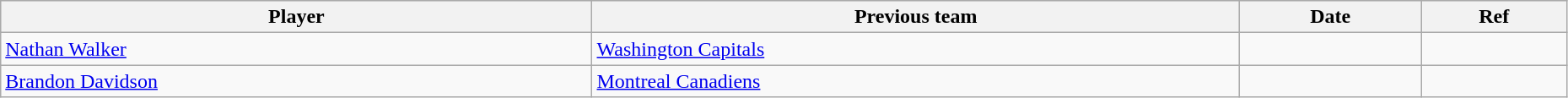<table class="wikitable" width=98%>
<tr style="background:#ddd; text-align:center;">
<th>Player</th>
<th>Previous team</th>
<th>Date</th>
<th>Ref</th>
</tr>
<tr>
<td><a href='#'>Nathan Walker</a></td>
<td><a href='#'>Washington Capitals</a></td>
<td></td>
<td></td>
</tr>
<tr>
<td><a href='#'>Brandon Davidson</a></td>
<td><a href='#'>Montreal Canadiens</a></td>
<td></td>
<td></td>
</tr>
</table>
